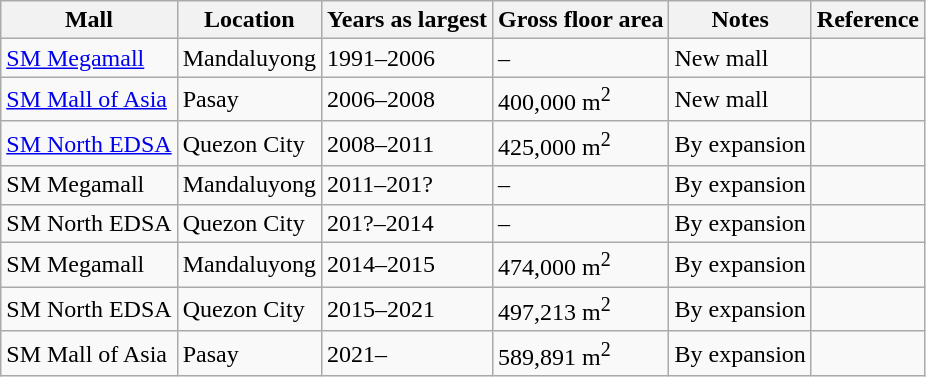<table class="wikitable sortable">
<tr>
<th>Mall</th>
<th>Location</th>
<th>Years as largest</th>
<th>Gross floor area<br></th>
<th>Notes</th>
<th>Reference</th>
</tr>
<tr>
<td><a href='#'>SM Megamall</a></td>
<td>Mandaluyong</td>
<td>1991–2006</td>
<td>– </td>
<td>New mall</td>
<td></td>
</tr>
<tr>
<td><a href='#'>SM Mall of Asia</a></td>
<td>Pasay</td>
<td>2006–2008</td>
<td>400,000 m<sup>2</sup></td>
<td>New mall</td>
<td></td>
</tr>
<tr>
<td><a href='#'>SM North EDSA</a></td>
<td>Quezon City</td>
<td>2008–2011</td>
<td>425,000 m<sup>2</sup></td>
<td>By expansion</td>
<td></td>
</tr>
<tr>
<td>SM Megamall</td>
<td>Mandaluyong</td>
<td>2011–201?</td>
<td>– </td>
<td>By expansion</td>
<td></td>
</tr>
<tr>
<td>SM North EDSA</td>
<td>Quezon City</td>
<td>201?–2014</td>
<td>– </td>
<td>By expansion</td>
<td></td>
</tr>
<tr>
<td>SM Megamall</td>
<td>Mandaluyong</td>
<td>2014–2015</td>
<td>474,000 m<sup>2</sup></td>
<td>By expansion</td>
<td></td>
</tr>
<tr>
<td>SM North EDSA</td>
<td>Quezon City</td>
<td>2015–2021</td>
<td>497,213 m<sup>2</sup></td>
<td>By expansion</td>
<td></td>
</tr>
<tr>
<td>SM Mall of Asia</td>
<td>Pasay</td>
<td>2021–</td>
<td>589,891 m<sup>2</sup></td>
<td>By expansion</td>
<td></td>
</tr>
</table>
